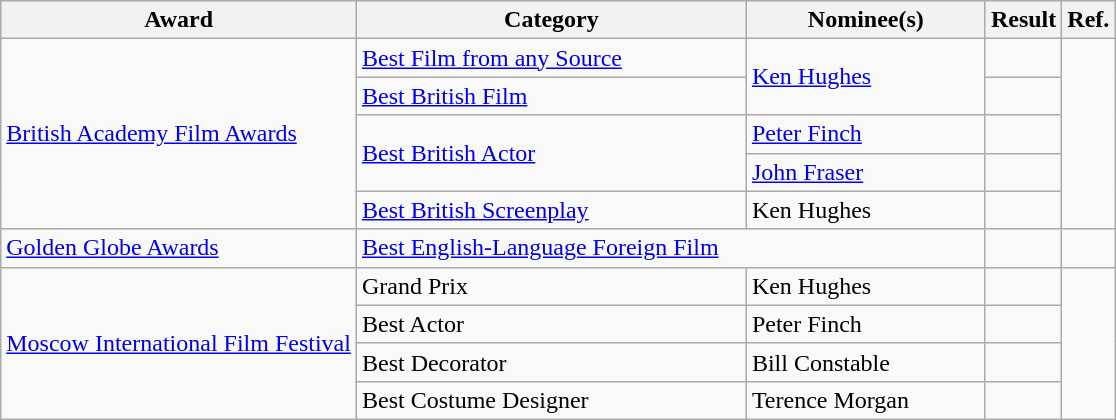<table class="wikitable plainrowheaders">
<tr>
<th>Award</th>
<th scope="col" style="width:35%;">Category</th>
<th>Nominee(s)</th>
<th>Result</th>
<th>Ref.</th>
</tr>
<tr>
<td rowspan="5"><a href='#'>British Academy Film Awards</a></td>
<td><a href='#'>Best Film from any Source</a></td>
<td rowspan="2"><a href='#'>Ken Hughes</a></td>
<td></td>
<td rowspan="5" align="center"></td>
</tr>
<tr>
<td><a href='#'>Best British Film</a></td>
<td></td>
</tr>
<tr>
<td rowspan="2"><a href='#'>Best British Actor</a></td>
<td><a href='#'>Peter Finch</a></td>
<td></td>
</tr>
<tr>
<td><a href='#'>John Fraser</a></td>
<td></td>
</tr>
<tr>
<td><a href='#'>Best British Screenplay</a></td>
<td>Ken Hughes</td>
<td></td>
</tr>
<tr>
<td><a href='#'>Golden Globe Awards</a></td>
<td colspan="2"><a href='#'>Best English-Language Foreign Film</a></td>
<td></td>
<td align="center"></td>
</tr>
<tr>
<td rowspan="4"><a href='#'>Moscow International Film Festival</a></td>
<td>Grand Prix</td>
<td>Ken Hughes</td>
<td></td>
<td rowspan="4" align="center"></td>
</tr>
<tr>
<td>Best Actor</td>
<td>Peter Finch</td>
<td></td>
</tr>
<tr>
<td>Best Decorator</td>
<td>Bill Constable</td>
<td></td>
</tr>
<tr>
<td>Best Costume Designer</td>
<td>Terence Morgan</td>
<td></td>
</tr>
</table>
